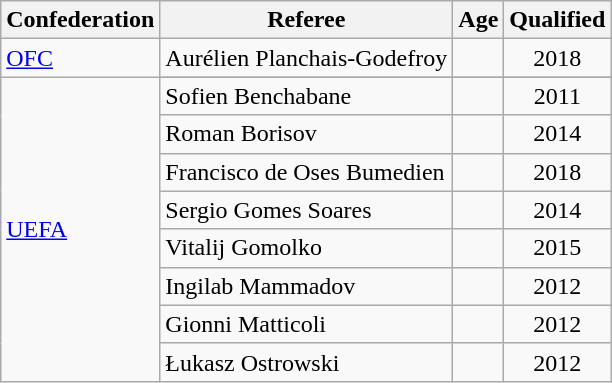<table class="wikitable">
<tr>
<th>Confederation</th>
<th>Referee</th>
<th>Age</th>
<th>Qualified</th>
</tr>
<tr>
<td><a href='#'>OFC</a></td>
<td> Aurélien Planchais-Godefroy</td>
<td align=center></td>
<td align=center>2018</td>
</tr>
<tr>
<td rowspan="9"><a href='#'>UEFA</a></td>
</tr>
<tr>
<td> Sofien Benchabane</td>
<td align=center></td>
<td align=center>2011</td>
</tr>
<tr>
<td> Roman Borisov</td>
<td align=center></td>
<td align=center>2014</td>
</tr>
<tr>
<td> Francisco de Oses Bumedien</td>
<td align=center></td>
<td align=center>2018</td>
</tr>
<tr>
<td> Sergio Gomes Soares</td>
<td align=center></td>
<td align=center>2014</td>
</tr>
<tr>
<td> Vitalij Gomolko</td>
<td align=center></td>
<td align=center>2015</td>
</tr>
<tr>
<td> Ingilab Mammadov</td>
<td align=center></td>
<td align=center>2012</td>
</tr>
<tr>
<td> Gionni Matticoli</td>
<td align=center></td>
<td align=center>2012</td>
</tr>
<tr>
<td> Łukasz Ostrowski</td>
<td align=center></td>
<td align=center>2012</td>
</tr>
</table>
